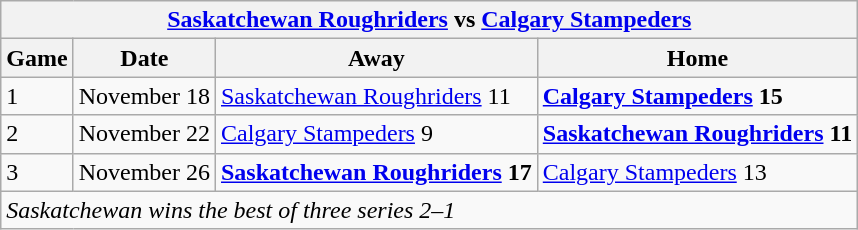<table class="wikitable">
<tr>
<th colspan="4"><a href='#'>Saskatchewan Roughriders</a> vs <a href='#'>Calgary Stampeders</a></th>
</tr>
<tr>
<th>Game</th>
<th>Date</th>
<th>Away</th>
<th>Home</th>
</tr>
<tr>
<td>1</td>
<td>November 18</td>
<td><a href='#'>Saskatchewan Roughriders</a> 11</td>
<td><strong><a href='#'>Calgary Stampeders</a> 15</strong></td>
</tr>
<tr>
<td>2</td>
<td>November 22</td>
<td><a href='#'>Calgary Stampeders</a> 9</td>
<td><strong><a href='#'>Saskatchewan Roughriders</a> 11</strong></td>
</tr>
<tr>
<td>3</td>
<td>November 26</td>
<td><strong><a href='#'>Saskatchewan Roughriders</a> 17</strong></td>
<td><a href='#'>Calgary Stampeders</a> 13</td>
</tr>
<tr>
<td colspan="4"><em>Saskatchewan wins the best of three series 2–1</em></td>
</tr>
</table>
